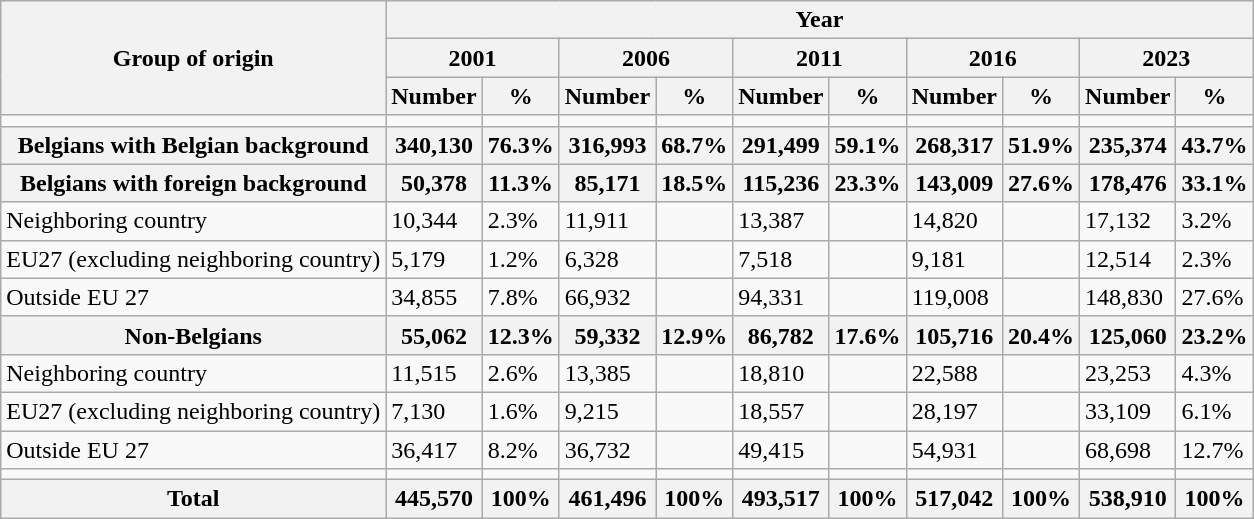<table class="wikitable sortable mw-collapsible">
<tr>
<th rowspan="3">Group of origin</th>
<th colspan="10">Year</th>
</tr>
<tr>
<th colspan="2">2001</th>
<th colspan="2">2006</th>
<th colspan="2">2011</th>
<th colspan="2">2016</th>
<th colspan="2">2023</th>
</tr>
<tr>
<th>Number</th>
<th>%</th>
<th>Number</th>
<th>%</th>
<th>Number</th>
<th>%</th>
<th>Number</th>
<th>%</th>
<th>Number</th>
<th>%</th>
</tr>
<tr>
<td></td>
<td></td>
<td></td>
<td></td>
<td></td>
<td></td>
<td></td>
<td></td>
<td></td>
<td></td>
<td></td>
</tr>
<tr>
<th>Belgians with Belgian background</th>
<th>340,130</th>
<th>76.3%</th>
<th>316,993</th>
<th>68.7%</th>
<th>291,499</th>
<th>59.1%</th>
<th>268,317</th>
<th>51.9%</th>
<th>235,374</th>
<th>43.7%</th>
</tr>
<tr>
<th>Belgians with foreign background</th>
<th>50,378</th>
<th>11.3%</th>
<th>85,171</th>
<th>18.5%</th>
<th>115,236</th>
<th>23.3%</th>
<th>143,009</th>
<th>27.6%</th>
<th>178,476</th>
<th>33.1%</th>
</tr>
<tr>
<td>Neighboring country</td>
<td>10,344</td>
<td>2.3%</td>
<td>11,911</td>
<td></td>
<td>13,387</td>
<td></td>
<td>14,820</td>
<td></td>
<td>17,132</td>
<td>3.2%</td>
</tr>
<tr>
<td>EU27 (excluding neighboring country)</td>
<td>5,179</td>
<td>1.2%</td>
<td>6,328</td>
<td></td>
<td>7,518</td>
<td></td>
<td>9,181</td>
<td></td>
<td>12,514</td>
<td>2.3%</td>
</tr>
<tr>
<td>Outside EU 27</td>
<td>34,855</td>
<td>7.8%</td>
<td>66,932</td>
<td></td>
<td>94,331</td>
<td></td>
<td>119,008</td>
<td></td>
<td>148,830</td>
<td>27.6%</td>
</tr>
<tr>
<th>Non-Belgians</th>
<th>55,062</th>
<th>12.3%</th>
<th>59,332</th>
<th>12.9%</th>
<th>86,782</th>
<th>17.6%</th>
<th>105,716</th>
<th>20.4%</th>
<th>125,060</th>
<th>23.2%</th>
</tr>
<tr>
<td>Neighboring country</td>
<td>11,515</td>
<td>2.6%</td>
<td>13,385</td>
<td></td>
<td>18,810</td>
<td></td>
<td>22,588</td>
<td></td>
<td>23,253</td>
<td>4.3%</td>
</tr>
<tr>
<td>EU27 (excluding neighboring country)</td>
<td>7,130</td>
<td>1.6%</td>
<td>9,215</td>
<td></td>
<td>18,557</td>
<td></td>
<td>28,197</td>
<td></td>
<td>33,109</td>
<td>6.1%</td>
</tr>
<tr>
<td>Outside EU 27</td>
<td>36,417</td>
<td>8.2%</td>
<td>36,732</td>
<td></td>
<td>49,415</td>
<td></td>
<td>54,931</td>
<td></td>
<td>68,698</td>
<td>12.7%</td>
</tr>
<tr>
<td></td>
<td></td>
<td></td>
<td></td>
<td></td>
<td></td>
<td></td>
<td></td>
<td></td>
<td></td>
<td></td>
</tr>
<tr>
<th>Total</th>
<th>445,570</th>
<th>100%</th>
<th>461,496</th>
<th>100%</th>
<th>493,517</th>
<th>100%</th>
<th>517,042</th>
<th>100%</th>
<th>538,910</th>
<th>100%</th>
</tr>
</table>
